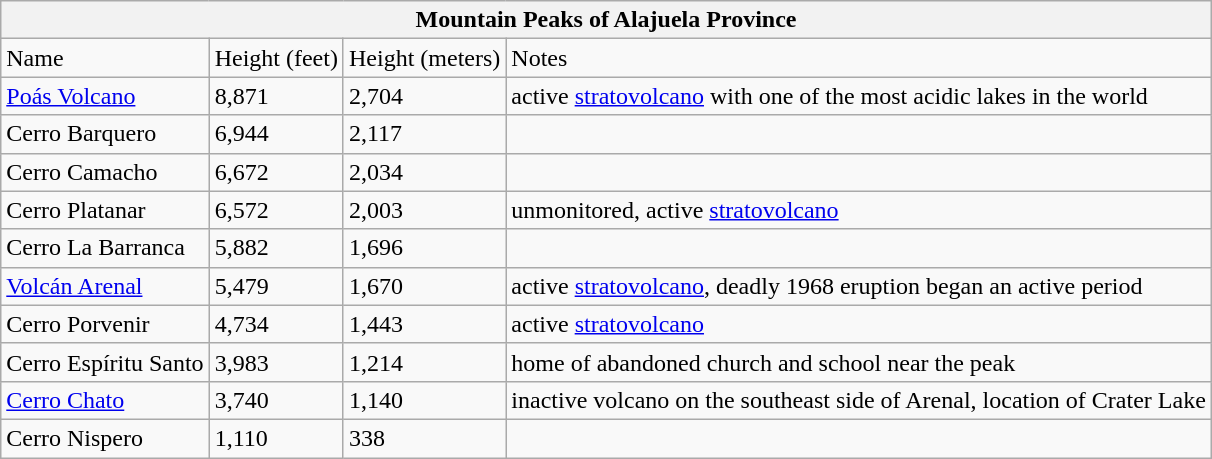<table class="wikitable">
<tr>
<th colspan="4">Mountain Peaks of Alajuela Province</th>
</tr>
<tr>
<td>Name</td>
<td>Height (feet)</td>
<td>Height (meters)</td>
<td>Notes</td>
</tr>
<tr>
<td><a href='#'>Poás Volcano</a></td>
<td>8,871</td>
<td>2,704</td>
<td>active <a href='#'>stratovolcano</a> with one of the most acidic lakes in the world</td>
</tr>
<tr>
<td>Cerro Barquero</td>
<td>6,944</td>
<td>2,117</td>
<td></td>
</tr>
<tr>
<td>Cerro Camacho</td>
<td>6,672</td>
<td>2,034</td>
<td></td>
</tr>
<tr>
<td>Cerro Platanar</td>
<td>6,572</td>
<td>2,003</td>
<td>unmonitored, active <a href='#'>stratovolcano</a></td>
</tr>
<tr>
<td>Cerro La Barranca</td>
<td>5,882</td>
<td>1,696</td>
<td></td>
</tr>
<tr>
<td><a href='#'>Volcán Arenal</a></td>
<td>5,479</td>
<td>1,670</td>
<td>active <a href='#'>stratovolcano</a>, deadly 1968 eruption began an active period</td>
</tr>
<tr>
<td>Cerro Porvenir</td>
<td>4,734</td>
<td>1,443</td>
<td>active <a href='#'>stratovolcano</a></td>
</tr>
<tr>
<td>Cerro Espíritu Santo</td>
<td>3,983</td>
<td>1,214</td>
<td>home of abandoned church and school near the peak</td>
</tr>
<tr>
<td><a href='#'>Cerro Chato</a></td>
<td>3,740</td>
<td>1,140</td>
<td>inactive volcano on the southeast side of Arenal, location of Crater Lake</td>
</tr>
<tr>
<td>Cerro Nispero</td>
<td>1,110</td>
<td>338</td>
<td></td>
</tr>
</table>
